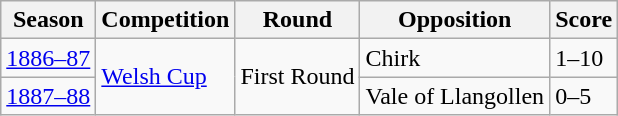<table class="wikitable">
<tr>
<th>Season</th>
<th>Competition</th>
<th>Round</th>
<th>Opposition</th>
<th>Score</th>
</tr>
<tr>
<td><a href='#'>1886–87</a></td>
<td rowspan="2"><a href='#'>Welsh Cup</a></td>
<td rowspan="2">First Round</td>
<td>Chirk</td>
<td>1–10</td>
</tr>
<tr>
<td><a href='#'>1887–88</a></td>
<td>Vale of Llangollen</td>
<td>0–5</td>
</tr>
</table>
